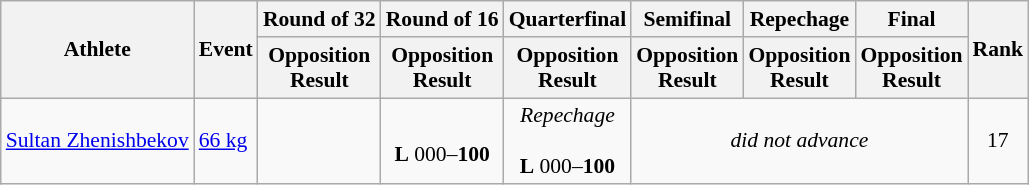<table class=wikitable style="text-align:center; font-size:90%">
<tr>
<th rowspan=2>Athlete</th>
<th rowspan=2>Event</th>
<th>Round of 32</th>
<th>Round of 16</th>
<th>Quarterfinal</th>
<th>Semifinal</th>
<th>Repechage</th>
<th>Final</th>
<th rowspan=2>Rank</th>
</tr>
<tr>
<th>Opposition<br>Result</th>
<th>Opposition<br>Result</th>
<th>Opposition<br>Result</th>
<th>Opposition<br>Result</th>
<th>Opposition<br>Result</th>
<th>Opposition<br>Result</th>
</tr>
<tr>
<td align=left><a href='#'>Sultan Zhenishbekov</a></td>
<td style="text-align:left;"><a href='#'>66 kg</a></td>
<td></td>
<td><br><strong>L</strong> 000–<strong>100</strong></td>
<td><em>Repechage</em><br><br><strong>L</strong> 000–<strong>100</strong></td>
<td colspan=3><em>did not advance</em></td>
<td>17</td>
</tr>
</table>
